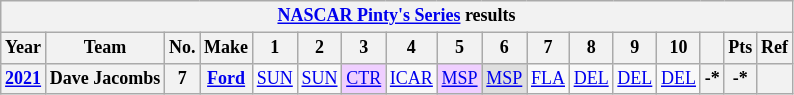<table class="wikitable" style="text-align:center; font-size:75%">
<tr>
<th colspan=45><a href='#'>NASCAR Pinty's Series</a> results</th>
</tr>
<tr>
<th>Year</th>
<th>Team</th>
<th>No.</th>
<th>Make</th>
<th>1</th>
<th>2</th>
<th>3</th>
<th>4</th>
<th>5</th>
<th>6</th>
<th>7</th>
<th>8</th>
<th>9</th>
<th>10</th>
<th></th>
<th>Pts</th>
<th>Ref</th>
</tr>
<tr>
<th><a href='#'>2021</a></th>
<th>Dave Jacombs</th>
<th>7</th>
<th><a href='#'>Ford</a></th>
<td><a href='#'>SUN</a></td>
<td><a href='#'>SUN</a></td>
<td style="background:#EFCFFF;"><a href='#'>CTR</a><br></td>
<td><a href='#'>ICAR</a></td>
<td style="background:#EFCFFF;"><a href='#'>MSP</a><br></td>
<td style="background:#DFDFDF;"><a href='#'>MSP</a><br></td>
<td><a href='#'>FLA</a></td>
<td><a href='#'>DEL</a></td>
<td><a href='#'>DEL</a></td>
<td><a href='#'>DEL</a></td>
<th>-*</th>
<th>-*</th>
<th></th>
</tr>
</table>
